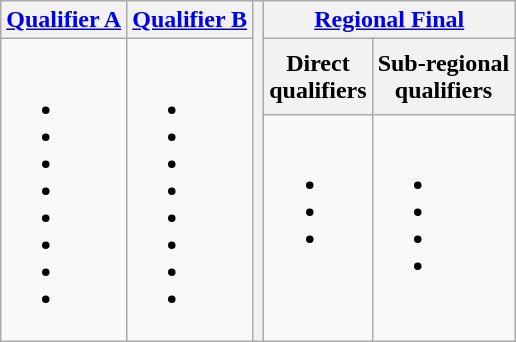<table class="wikitable">
<tr>
<th><a href='#'>Qualifier A</a></th>
<th><a href='#'>Qualifier B</a></th>
<th rowspan=3></th>
<th colspan=2><a href='#'>Regional Final</a></th>
</tr>
<tr>
<td rowspan=2 valign=top><br><ul><li></li><li><strong></strong></li><li></li><li></li><li></li><li><strong></strong></li><li></li><li></li></ul></td>
<td rowspan=2 valign=top><br><ul><li></li><li></li><li></li><li></li><li></li><li><strong></strong></li><li></li><li><strong></strong></li></ul></td>
<th>Direct<br>qualifiers</th>
<th>Sub-regional<br>qualifiers</th>
</tr>
<tr>
<td valign=top><br><ul><li><strong></strong></li><li></li><li><strong></strong></li></ul></td>
<td valign=top><br><ul><li></li><li></li><li></li><li></li></ul></td>
</tr>
</table>
